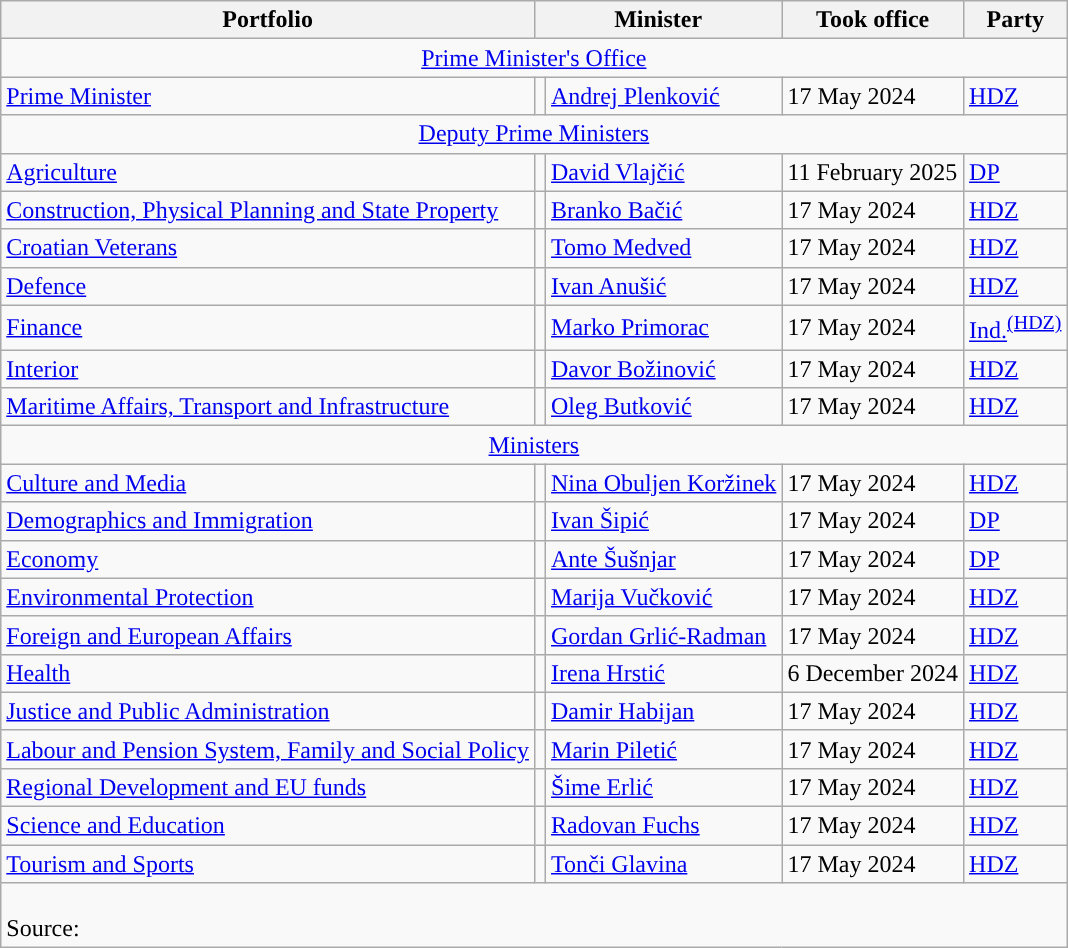<table class="wikitable">
<tr>
<th style="text-align: center;">Portfolio</th>
<th colspan="2" style="text-align: center;">Minister</th>
<th style="text-align: center;">Took office</th>
<th style="text-align: center;">Party</th>
</tr>
<tr>
<td colspan="5" style="text-align: center;"><a href='#'>Prime Minister's Office</a></td>
</tr>
<tr>
<td><a href='#'>Prime Minister</a></td>
<td style="background:"></td>
<td><a href='#'>Andrej Plenković</a></td>
<td>17 May 2024</td>
<td><a href='#'>HDZ</a></td>
</tr>
<tr>
<td colspan="5" style="text-align: center;"><a href='#'>Deputy Prime Ministers</a></td>
</tr>
<tr>
<td><a href='#'>Agriculture</a></td>
<td style="background:"></td>
<td><a href='#'>David Vlajčić</a></td>
<td>11 February 2025</td>
<td><a href='#'>DP</a></td>
</tr>
<tr>
<td><a href='#'>Construction, Physical Planning and State Property</a></td>
<td style="background:"></td>
<td><a href='#'>Branko Bačić</a></td>
<td>17 May 2024</td>
<td><a href='#'>HDZ</a></td>
</tr>
<tr>
<td><a href='#'>Croatian Veterans</a></td>
<td style="background:"></td>
<td><a href='#'>Tomo Medved</a></td>
<td>17 May 2024</td>
<td><a href='#'>HDZ</a></td>
</tr>
<tr>
<td><a href='#'>Defence</a></td>
<td style="background:"></td>
<td><a href='#'>Ivan Anušić</a></td>
<td>17 May 2024</td>
<td><a href='#'>HDZ</a></td>
</tr>
<tr>
<td><a href='#'>Finance</a></td>
<td style="background:"></td>
<td><a href='#'>Marko Primorac</a></td>
<td>17 May 2024</td>
<td><a href='#'>Ind.</a><sup><a href='#'>(HDZ)</a> </sup></td>
</tr>
<tr>
<td><a href='#'>Interior</a></td>
<td style="background:"></td>
<td><a href='#'>Davor Božinović</a></td>
<td>17 May 2024</td>
<td><a href='#'>HDZ</a></td>
</tr>
<tr>
<td><a href='#'>Maritime Affairs, Transport and Infrastructure</a></td>
<td style="background:"></td>
<td><a href='#'>Oleg Butković</a></td>
<td>17 May 2024</td>
<td><a href='#'>HDZ</a></td>
</tr>
<tr>
<td colspan="6" style="text-align: center;"><a href='#'>Ministers</a></td>
</tr>
<tr>
<td><a href='#'>Culture and Media</a></td>
<td style="background:"></td>
<td><a href='#'>Nina Obuljen Koržinek</a></td>
<td>17 May 2024</td>
<td><a href='#'>HDZ</a></td>
</tr>
<tr>
<td><a href='#'>Demographics and Immigration</a></td>
<td style="background:"></td>
<td><a href='#'>Ivan Šipić</a></td>
<td>17 May 2024</td>
<td><a href='#'>DP</a></td>
</tr>
<tr>
<td><a href='#'>Economy</a></td>
<td style="background:"></td>
<td><a href='#'>Ante Šušnjar</a></td>
<td>17 May 2024</td>
<td><a href='#'>DP</a></td>
</tr>
<tr>
<td><a href='#'>Environmental Protection</a></td>
<td style="background:"></td>
<td><a href='#'>Marija Vučković</a></td>
<td>17 May 2024</td>
<td><a href='#'>HDZ</a></td>
</tr>
<tr>
<td><a href='#'>Foreign and European Affairs</a></td>
<td style="background:"></td>
<td><a href='#'>Gordan Grlić-Radman</a></td>
<td>17 May 2024</td>
<td><a href='#'>HDZ</a></td>
</tr>
<tr>
<td><a href='#'>Health</a></td>
<td style="background:"></td>
<td><a href='#'>Irena Hrstić</a></td>
<td>6 December 2024</td>
<td><a href='#'>HDZ</a></td>
</tr>
<tr>
<td><a href='#'>Justice and Public Administration</a></td>
<td style="background:"></td>
<td><a href='#'>Damir Habijan</a></td>
<td>17 May 2024</td>
<td><a href='#'>HDZ</a></td>
</tr>
<tr>
<td><a href='#'>Labour and Pension System, Family and Social Policy</a></td>
<td style="background:"></td>
<td><a href='#'>Marin Piletić</a></td>
<td>17 May 2024</td>
<td><a href='#'>HDZ</a></td>
</tr>
<tr>
<td><a href='#'>Regional Development and EU funds</a></td>
<td style="background:"></td>
<td><a href='#'>Šime Erlić</a></td>
<td>17 May 2024</td>
<td><a href='#'>HDZ</a></td>
</tr>
<tr>
<td><a href='#'>Science and Education</a></td>
<td style="background:"></td>
<td><a href='#'>Radovan Fuchs</a></td>
<td>17 May 2024</td>
<td><a href='#'>HDZ</a></td>
</tr>
<tr>
<td><a href='#'>Tourism and Sports</a></td>
<td style="background:"></td>
<td><a href='#'>Tonči Glavina</a></td>
<td>17 May 2024</td>
<td><a href='#'>HDZ</a></td>
</tr>
<tr>
<td colspan="11" align="left"><br>Source:</td>
</tr>
</table>
